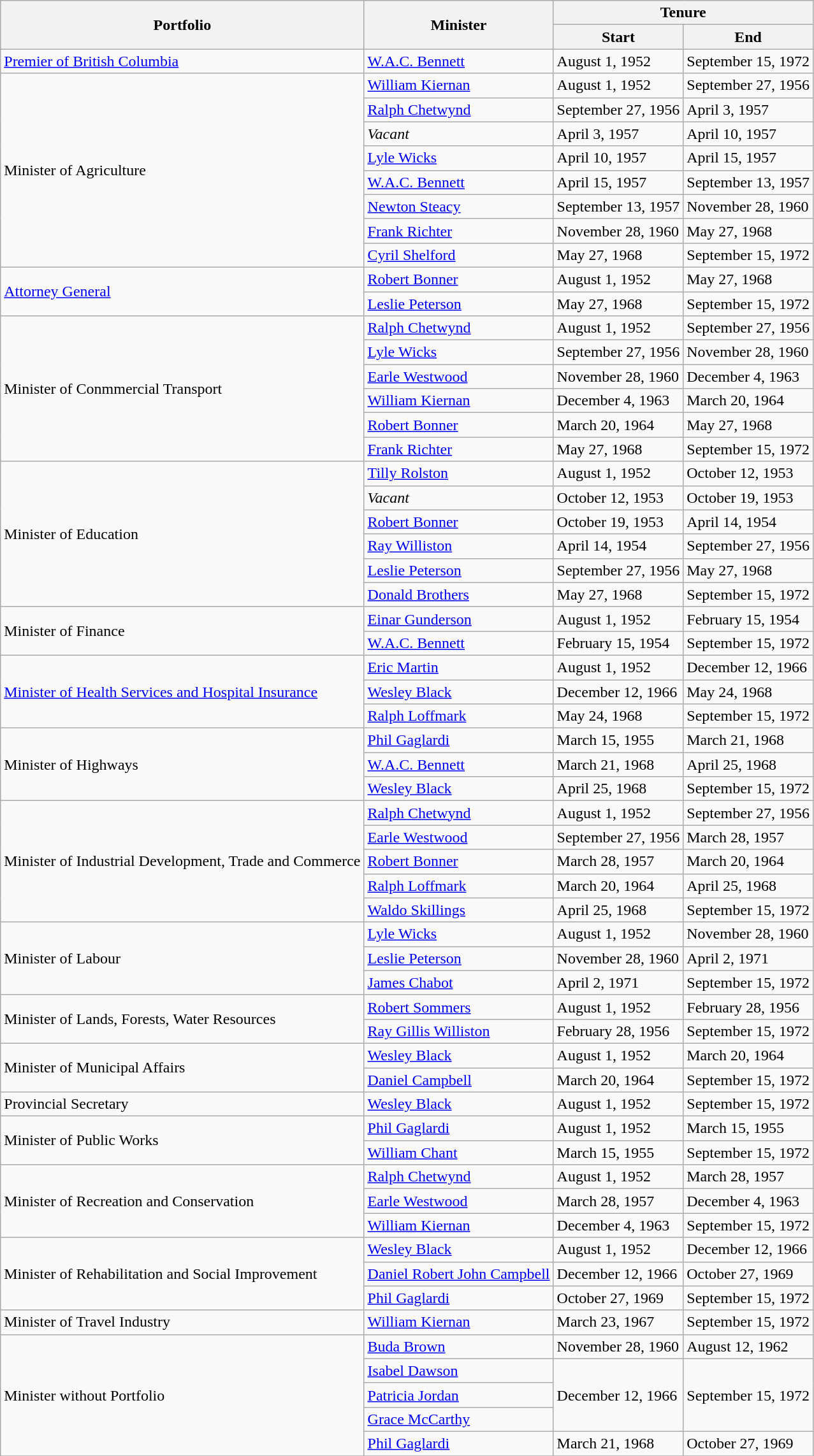<table class="wikitable">
<tr>
<th colspan="1" rowspan="2">Portfolio</th>
<th rowspan="2">Minister</th>
<th colspan="2">Tenure</th>
</tr>
<tr>
<th>Start</th>
<th>End</th>
</tr>
<tr>
<td><a href='#'>Premier of British Columbia</a></td>
<td><a href='#'>W.A.C. Bennett</a></td>
<td>August 1, 1952</td>
<td>September 15, 1972</td>
</tr>
<tr>
<td rowspan="8">Minister of Agriculture</td>
<td><a href='#'>William Kiernan</a></td>
<td>August 1, 1952</td>
<td>September 27, 1956</td>
</tr>
<tr>
<td><a href='#'>Ralph Chetwynd</a></td>
<td>September 27, 1956</td>
<td>April 3, 1957</td>
</tr>
<tr>
<td><em>Vacant</em></td>
<td>April 3, 1957</td>
<td>April 10, 1957</td>
</tr>
<tr>
<td><a href='#'>Lyle Wicks</a></td>
<td>April 10, 1957</td>
<td>April 15, 1957</td>
</tr>
<tr>
<td><a href='#'>W.A.C. Bennett</a></td>
<td>April 15, 1957</td>
<td>September 13, 1957</td>
</tr>
<tr>
<td><a href='#'>Newton Steacy</a></td>
<td>September 13, 1957</td>
<td>November 28, 1960</td>
</tr>
<tr>
<td><a href='#'>Frank Richter</a></td>
<td>November 28, 1960</td>
<td>May 27, 1968</td>
</tr>
<tr>
<td><a href='#'>Cyril Shelford</a></td>
<td>May 27, 1968</td>
<td>September 15, 1972</td>
</tr>
<tr>
<td rowspan="2"><a href='#'>Attorney General</a></td>
<td><a href='#'>Robert Bonner</a></td>
<td>August 1, 1952</td>
<td>May 27, 1968</td>
</tr>
<tr>
<td><a href='#'>Leslie Peterson</a></td>
<td>May 27, 1968</td>
<td>September 15, 1972</td>
</tr>
<tr>
<td rowspan="6">Minister of Conmmercial Transport</td>
<td><a href='#'>Ralph Chetwynd</a></td>
<td>August 1, 1952</td>
<td>September 27, 1956</td>
</tr>
<tr>
<td><a href='#'>Lyle Wicks</a></td>
<td>September 27, 1956</td>
<td>November 28, 1960</td>
</tr>
<tr>
<td><a href='#'>Earle Westwood</a></td>
<td>November 28, 1960</td>
<td>December 4, 1963</td>
</tr>
<tr>
<td><a href='#'>William Kiernan</a></td>
<td>December 4, 1963</td>
<td>March 20, 1964</td>
</tr>
<tr>
<td><a href='#'>Robert Bonner</a></td>
<td>March 20, 1964</td>
<td>May 27, 1968</td>
</tr>
<tr>
<td><a href='#'>Frank Richter</a></td>
<td>May 27, 1968</td>
<td>September 15, 1972</td>
</tr>
<tr>
<td rowspan="6">Minister of Education</td>
<td><a href='#'>Tilly Rolston</a></td>
<td>August 1, 1952</td>
<td>October 12, 1953</td>
</tr>
<tr>
<td><em>Vacant</em></td>
<td>October 12, 1953</td>
<td>October 19, 1953</td>
</tr>
<tr>
<td><a href='#'>Robert Bonner</a></td>
<td>October 19, 1953</td>
<td>April 14, 1954</td>
</tr>
<tr>
<td><a href='#'>Ray Williston</a></td>
<td>April 14, 1954</td>
<td>September 27, 1956</td>
</tr>
<tr>
<td><a href='#'>Leslie Peterson</a></td>
<td>September 27, 1956</td>
<td>May 27, 1968</td>
</tr>
<tr>
<td><a href='#'>Donald Brothers</a></td>
<td>May 27, 1968</td>
<td>September 15, 1972</td>
</tr>
<tr>
<td rowspan="2">Minister of Finance</td>
<td><a href='#'>Einar Gunderson</a></td>
<td>August 1, 1952</td>
<td>February 15, 1954</td>
</tr>
<tr>
<td><a href='#'>W.A.C. Bennett</a></td>
<td>February 15, 1954</td>
<td>September 15, 1972</td>
</tr>
<tr>
<td rowspan="3"><a href='#'>Minister of Health Services and Hospital Insurance</a></td>
<td><a href='#'>Eric Martin</a></td>
<td>August 1, 1952</td>
<td>December 12, 1966</td>
</tr>
<tr>
<td><a href='#'>Wesley Black</a></td>
<td>December 12, 1966</td>
<td>May 24, 1968</td>
</tr>
<tr>
<td><a href='#'>Ralph Loffmark</a></td>
<td>May 24, 1968</td>
<td>September 15, 1972</td>
</tr>
<tr>
<td rowspan="3">Minister of Highways</td>
<td><a href='#'>Phil Gaglardi</a></td>
<td>March 15, 1955</td>
<td>March 21, 1968</td>
</tr>
<tr>
<td><a href='#'>W.A.C. Bennett</a></td>
<td>March 21, 1968</td>
<td>April 25, 1968</td>
</tr>
<tr>
<td><a href='#'>Wesley Black</a></td>
<td>April 25, 1968</td>
<td>September 15, 1972</td>
</tr>
<tr>
<td rowspan="5">Minister of Industrial Development, Trade and Commerce</td>
<td><a href='#'>Ralph Chetwynd</a></td>
<td>August 1, 1952</td>
<td>September 27, 1956</td>
</tr>
<tr>
<td><a href='#'>Earle Westwood</a></td>
<td>September 27, 1956</td>
<td>March 28, 1957</td>
</tr>
<tr>
<td><a href='#'>Robert Bonner</a></td>
<td>March 28, 1957</td>
<td>March 20, 1964</td>
</tr>
<tr>
<td><a href='#'>Ralph Loffmark</a></td>
<td>March 20, 1964</td>
<td>April 25, 1968</td>
</tr>
<tr>
<td><a href='#'>Waldo Skillings</a></td>
<td>April 25, 1968</td>
<td>September 15, 1972</td>
</tr>
<tr>
<td rowspan="3">Minister of Labour</td>
<td><a href='#'>Lyle Wicks</a></td>
<td>August 1, 1952</td>
<td>November 28, 1960</td>
</tr>
<tr>
<td><a href='#'>Leslie Peterson</a></td>
<td>November 28, 1960</td>
<td>April 2, 1971</td>
</tr>
<tr>
<td><a href='#'>James Chabot</a></td>
<td>April 2, 1971</td>
<td>September 15, 1972</td>
</tr>
<tr>
<td rowspan="2">Minister of Lands, Forests, Water Resources</td>
<td><a href='#'>Robert Sommers</a></td>
<td>August 1, 1952</td>
<td>February 28, 1956</td>
</tr>
<tr>
<td><a href='#'>Ray Gillis Williston</a></td>
<td>February 28, 1956</td>
<td>September 15, 1972</td>
</tr>
<tr>
<td rowspan="2">Minister of Municipal Affairs</td>
<td><a href='#'>Wesley Black</a></td>
<td>August 1, 1952</td>
<td>March 20, 1964</td>
</tr>
<tr>
<td><a href='#'>Daniel Campbell</a></td>
<td>March 20, 1964</td>
<td>September 15, 1972</td>
</tr>
<tr>
<td>Provincial Secretary</td>
<td><a href='#'>Wesley Black</a></td>
<td>August 1, 1952</td>
<td>September 15, 1972</td>
</tr>
<tr>
<td rowspan="2">Minister of Public Works</td>
<td><a href='#'>Phil Gaglardi</a></td>
<td>August 1, 1952</td>
<td>March 15, 1955</td>
</tr>
<tr>
<td><a href='#'>William Chant</a></td>
<td>March 15, 1955</td>
<td>September 15, 1972</td>
</tr>
<tr>
<td rowspan="3">Minister of Recreation and Conservation</td>
<td><a href='#'>Ralph Chetwynd</a></td>
<td>August 1, 1952</td>
<td>March 28, 1957</td>
</tr>
<tr>
<td><a href='#'>Earle Westwood</a></td>
<td>March 28, 1957</td>
<td>December 4, 1963</td>
</tr>
<tr>
<td><a href='#'>William Kiernan</a></td>
<td>December 4, 1963</td>
<td>September 15, 1972</td>
</tr>
<tr>
<td rowspan="3">Minister of Rehabilitation and Social Improvement</td>
<td><a href='#'>Wesley Black</a></td>
<td>August 1, 1952</td>
<td>December 12, 1966</td>
</tr>
<tr>
<td><a href='#'>Daniel Robert John Campbell</a></td>
<td>December 12, 1966</td>
<td>October 27, 1969</td>
</tr>
<tr>
<td><a href='#'>Phil Gaglardi</a></td>
<td>October 27, 1969</td>
<td>September 15, 1972</td>
</tr>
<tr>
<td>Minister of Travel Industry</td>
<td><a href='#'>William Kiernan</a></td>
<td>March 23, 1967</td>
<td>September 15, 1972</td>
</tr>
<tr>
<td rowspan="5">Minister without Portfolio</td>
<td><a href='#'>Buda Brown</a></td>
<td>November 28, 1960</td>
<td>August 12, 1962</td>
</tr>
<tr>
<td><a href='#'>Isabel Dawson</a></td>
<td rowspan="3">December 12, 1966</td>
<td rowspan="3">September 15, 1972</td>
</tr>
<tr>
<td><a href='#'>Patricia Jordan</a></td>
</tr>
<tr>
<td><a href='#'>Grace McCarthy</a></td>
</tr>
<tr>
<td><a href='#'>Phil Gaglardi</a></td>
<td>March 21, 1968</td>
<td>October 27, 1969</td>
</tr>
<tr>
</tr>
</table>
